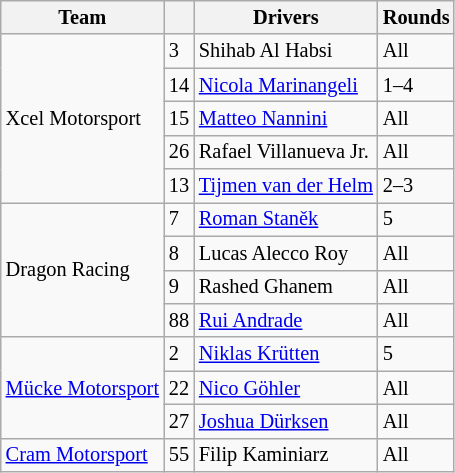<table class="wikitable" style="font-size: 85%;">
<tr>
<th>Team</th>
<th></th>
<th>Drivers</th>
<th>Rounds</th>
</tr>
<tr>
<td rowspan=5> Xcel Motorsport</td>
<td>3</td>
<td> Shihab Al Habsi</td>
<td>All</td>
</tr>
<tr>
<td>14</td>
<td> <a href='#'>Nicola Marinangeli</a></td>
<td>1–4</td>
</tr>
<tr>
<td>15</td>
<td> <a href='#'>Matteo Nannini</a></td>
<td>All</td>
</tr>
<tr>
<td>26</td>
<td> Rafael Villanueva Jr.</td>
<td>All</td>
</tr>
<tr>
<td>13</td>
<td> <a href='#'>Tijmen van der Helm</a></td>
<td>2–3</td>
</tr>
<tr>
<td rowspan=4> Dragon Racing</td>
<td>7</td>
<td> <a href='#'>Roman Staněk</a></td>
<td>5</td>
</tr>
<tr>
<td>8</td>
<td nowrap> Lucas Alecco Roy</td>
<td>All</td>
</tr>
<tr>
<td>9</td>
<td> Rashed Ghanem</td>
<td>All</td>
</tr>
<tr>
<td>88</td>
<td> <a href='#'>Rui Andrade</a></td>
<td>All</td>
</tr>
<tr>
<td rowspan=3> <a href='#'>Mücke Motorsport</a></td>
<td>2</td>
<td> <a href='#'>Niklas Krütten</a></td>
<td>5</td>
</tr>
<tr>
<td>22</td>
<td> <a href='#'>Nico Göhler</a></td>
<td>All</td>
</tr>
<tr>
<td>27</td>
<td> <a href='#'>Joshua Dürksen</a></td>
<td>All</td>
</tr>
<tr>
<td> <a href='#'>Cram Motorsport</a></td>
<td>55</td>
<td> Filip Kaminiarz</td>
<td>All</td>
</tr>
</table>
